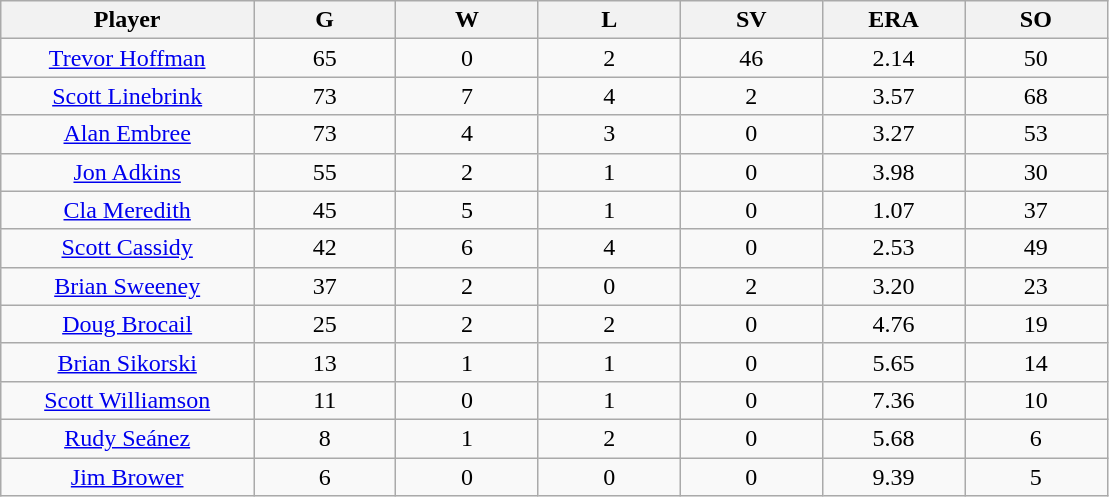<table class="wikitable sortable">
<tr>
<th bgcolor="#DDDDFF" width="16%">Player</th>
<th bgcolor="#DDDDFF" width="9%">G</th>
<th bgcolor="#DDDDFF" width="9%">W</th>
<th bgcolor="#DDDDFF" width="9%">L</th>
<th bgcolor="#DDDDFF" width="9%">SV</th>
<th bgcolor="#DDDDFF" width="9%">ERA</th>
<th bgcolor="#DDDDFF" width="9%">SO</th>
</tr>
<tr align="center">
<td><a href='#'>Trevor Hoffman</a></td>
<td>65</td>
<td>0</td>
<td>2</td>
<td>46</td>
<td>2.14</td>
<td>50</td>
</tr>
<tr align="center">
<td><a href='#'>Scott Linebrink</a></td>
<td>73</td>
<td>7</td>
<td>4</td>
<td>2</td>
<td>3.57</td>
<td>68</td>
</tr>
<tr align="center">
<td><a href='#'>Alan Embree</a></td>
<td>73</td>
<td>4</td>
<td>3</td>
<td>0</td>
<td>3.27</td>
<td>53</td>
</tr>
<tr align="center">
<td><a href='#'>Jon Adkins</a></td>
<td>55</td>
<td>2</td>
<td>1</td>
<td>0</td>
<td>3.98</td>
<td>30</td>
</tr>
<tr align="center">
<td><a href='#'>Cla Meredith</a></td>
<td>45</td>
<td>5</td>
<td>1</td>
<td>0</td>
<td>1.07</td>
<td>37</td>
</tr>
<tr align="center">
<td><a href='#'>Scott Cassidy</a></td>
<td>42</td>
<td>6</td>
<td>4</td>
<td>0</td>
<td>2.53</td>
<td>49</td>
</tr>
<tr align=center>
<td><a href='#'>Brian Sweeney</a></td>
<td>37</td>
<td>2</td>
<td>0</td>
<td>2</td>
<td>3.20</td>
<td>23</td>
</tr>
<tr align=center>
<td><a href='#'>Doug Brocail</a></td>
<td>25</td>
<td>2</td>
<td>2</td>
<td>0</td>
<td>4.76</td>
<td>19</td>
</tr>
<tr align=center>
<td><a href='#'>Brian Sikorski</a></td>
<td>13</td>
<td>1</td>
<td>1</td>
<td>0</td>
<td>5.65</td>
<td>14</td>
</tr>
<tr align=center>
<td><a href='#'>Scott Williamson</a></td>
<td>11</td>
<td>0</td>
<td>1</td>
<td>0</td>
<td>7.36</td>
<td>10</td>
</tr>
<tr align=center>
<td><a href='#'>Rudy Seánez</a></td>
<td>8</td>
<td>1</td>
<td>2</td>
<td>0</td>
<td>5.68</td>
<td>6</td>
</tr>
<tr align=center>
<td><a href='#'>Jim Brower</a></td>
<td>6</td>
<td>0</td>
<td>0</td>
<td>0</td>
<td>9.39</td>
<td>5</td>
</tr>
</table>
